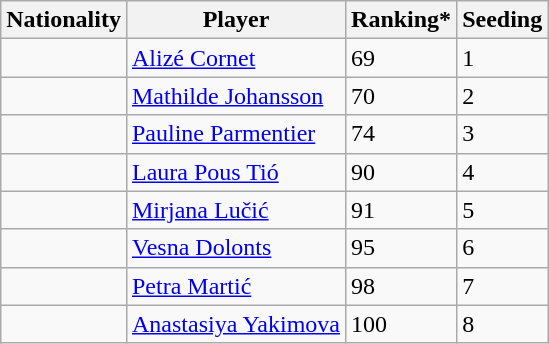<table class="wikitable" border="1">
<tr>
<th>Nationality</th>
<th>Player</th>
<th>Ranking*</th>
<th>Seeding</th>
</tr>
<tr>
<td></td>
<td><a href='#'>Alizé Cornet</a></td>
<td>69</td>
<td>1</td>
</tr>
<tr>
<td></td>
<td><a href='#'>Mathilde Johansson</a></td>
<td>70</td>
<td>2</td>
</tr>
<tr>
<td></td>
<td><a href='#'>Pauline Parmentier</a></td>
<td>74</td>
<td>3</td>
</tr>
<tr>
<td></td>
<td><a href='#'>Laura Pous Tió</a></td>
<td>90</td>
<td>4</td>
</tr>
<tr>
<td></td>
<td><a href='#'>Mirjana Lučić</a></td>
<td>91</td>
<td>5</td>
</tr>
<tr>
<td></td>
<td><a href='#'>Vesna Dolonts</a></td>
<td>95</td>
<td>6</td>
</tr>
<tr>
<td></td>
<td><a href='#'>Petra Martić</a></td>
<td>98</td>
<td>7</td>
</tr>
<tr>
<td></td>
<td><a href='#'>Anastasiya Yakimova</a></td>
<td>100</td>
<td>8</td>
</tr>
</table>
